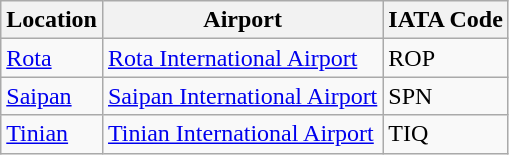<table class="wikitable">
<tr>
<th>Location</th>
<th>Airport</th>
<th>IATA Code</th>
</tr>
<tr>
<td><a href='#'>Rota</a></td>
<td><a href='#'>Rota International Airport</a></td>
<td>ROP</td>
</tr>
<tr>
<td><a href='#'>Saipan</a></td>
<td><a href='#'>Saipan International Airport</a></td>
<td>SPN</td>
</tr>
<tr>
<td><a href='#'>Tinian</a></td>
<td><a href='#'>Tinian International Airport</a></td>
<td>TIQ</td>
</tr>
</table>
